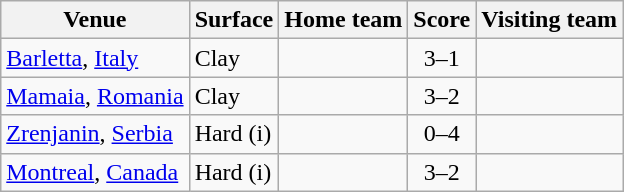<table class=wikitable style="border:1px solid #AAAAAA;">
<tr>
<th>Venue</th>
<th>Surface</th>
<th>Home team</th>
<th>Score</th>
<th>Visiting team</th>
</tr>
<tr>
<td><a href='#'>Barletta</a>, <a href='#'>Italy</a></td>
<td>Clay</td>
<td><strong></strong></td>
<td align=center>3–1</td>
<td></td>
</tr>
<tr>
<td><a href='#'>Mamaia</a>, <a href='#'>Romania</a></td>
<td>Clay</td>
<td><strong></strong></td>
<td align=center>3–2</td>
<td></td>
</tr>
<tr>
<td><a href='#'>Zrenjanin</a>, <a href='#'>Serbia</a></td>
<td>Hard (i)</td>
<td></td>
<td align=center>0–4</td>
<td><strong></strong></td>
</tr>
<tr>
<td><a href='#'>Montreal</a>, <a href='#'>Canada</a></td>
<td>Hard (i)</td>
<td><strong></strong></td>
<td align=center>3–2</td>
<td></td>
</tr>
</table>
